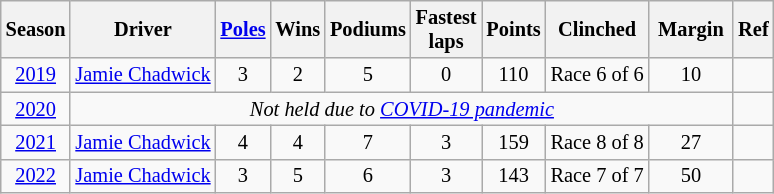<table class="wikitable sortable" style="font-size:85%; text-align:center;">
<tr>
<th scope=col>Season</th>
<th scope=col>Driver</th>
<th scope=col><a href='#'>Poles</a></th>
<th scope=col>Wins</th>
<th scope=col>Podiums</th>
<th scope="col" style="width:40px;">Fastest laps</th>
<th scope=col>Points</th>
<th scope=col>Clinched</th>
<th scope="col" style="width:50px;">Margin</th>
<th scope=col class=unsortable>Ref</th>
</tr>
<tr>
<td><a href='#'>2019</a></td>
<td align="left"> <a href='#'>Jamie Chadwick</a></td>
<td>3</td>
<td>2</td>
<td>5</td>
<td>0</td>
<td>110</td>
<td>Race 6 of 6</td>
<td>10</td>
<td></td>
</tr>
<tr>
<td><a href='#'>2020</a></td>
<td style="text-align:center;" colspan="8"><em>Not held due to <a href='#'>COVID-19 pandemic</a></em></td>
<td></td>
</tr>
<tr>
<td><a href='#'>2021</a></td>
<td align="left"> <a href='#'>Jamie Chadwick</a></td>
<td>4</td>
<td>4</td>
<td>7</td>
<td>3</td>
<td>159</td>
<td>Race 8 of 8</td>
<td>27</td>
<td></td>
</tr>
<tr>
<td><a href='#'>2022</a></td>
<td align="left"> <a href='#'>Jamie Chadwick</a></td>
<td>3</td>
<td>5</td>
<td>6</td>
<td>3</td>
<td>143</td>
<td>Race 7 of 7</td>
<td>50</td>
<td></td>
</tr>
</table>
